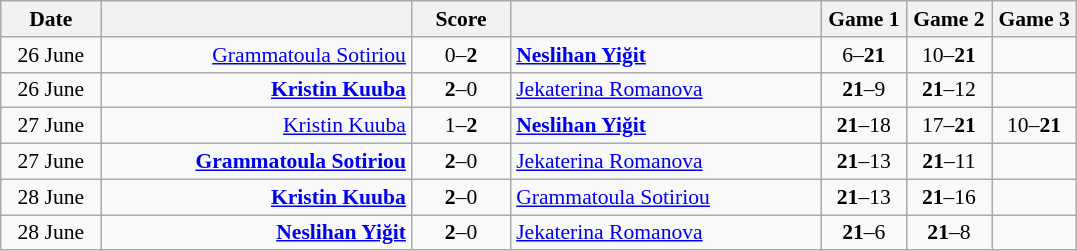<table class="wikitable" style="text-align: center; font-size:90% ">
<tr>
<th width="60">Date</th>
<th align="right" width="200"></th>
<th width="60">Score</th>
<th align="left" width="200"></th>
<th width="50">Game 1</th>
<th width="50">Game 2</th>
<th width="50">Game 3</th>
</tr>
<tr>
<td>26 June</td>
<td align="right"><a href='#'>Grammatoula Sotiriou</a> </td>
<td align="center">0–<strong>2</strong></td>
<td align="left"><strong> <a href='#'>Neslihan Yiğit</a></strong></td>
<td>6–<strong>21</strong></td>
<td>10–<strong>21</strong></td>
<td></td>
</tr>
<tr>
<td>26 June</td>
<td align="right"><strong><a href='#'>Kristin Kuuba</a> </strong></td>
<td align="center"><strong>2</strong>–0</td>
<td align="left"> <a href='#'>Jekaterina Romanova</a></td>
<td><strong>21</strong>–9</td>
<td><strong>21</strong>–12</td>
<td></td>
</tr>
<tr>
<td>27 June</td>
<td align="right"><a href='#'>Kristin Kuuba</a> </td>
<td>1–<strong>2</strong></td>
<td align="left"><strong> <a href='#'>Neslihan Yiğit</a></strong></td>
<td><strong>21</strong>–18</td>
<td>17–<strong>21</strong></td>
<td>10–<strong>21</strong></td>
</tr>
<tr>
<td>27 June</td>
<td align="right"><strong><a href='#'>Grammatoula Sotiriou</a> </strong></td>
<td><strong>2</strong>–0</td>
<td align="left"> <a href='#'>Jekaterina Romanova</a></td>
<td><strong>21</strong>–13</td>
<td><strong>21</strong>–11</td>
<td></td>
</tr>
<tr>
<td>28 June</td>
<td align="right"><strong><a href='#'>Kristin Kuuba</a> </strong></td>
<td align="center"><strong>2</strong>–0</td>
<td align="left"> <a href='#'>Grammatoula Sotiriou</a></td>
<td><strong>21</strong>–13</td>
<td><strong>21</strong>–16</td>
<td></td>
</tr>
<tr>
<td>28 June</td>
<td align="right"><strong><a href='#'>Neslihan Yiğit</a> </strong></td>
<td align="center"><strong>2</strong>–0</td>
<td align="left"> <a href='#'>Jekaterina Romanova</a></td>
<td><strong>21</strong>–6</td>
<td><strong>21</strong>–8</td>
<td></td>
</tr>
</table>
